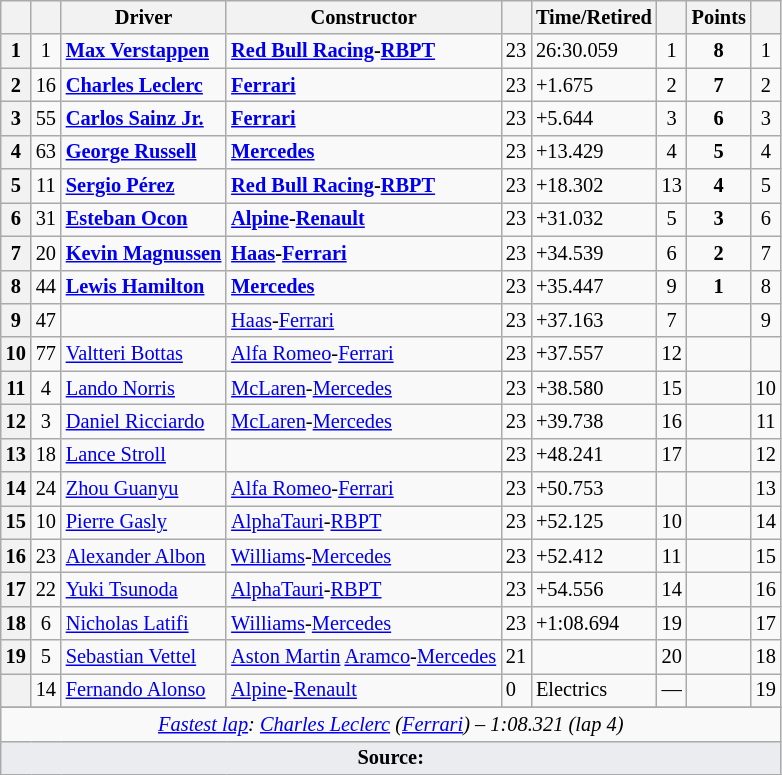<table class="wikitable sortable" style="font-size: 85%;">
<tr>
<th scope="col"></th>
<th scope="col"></th>
<th scope="col">Driver</th>
<th scope="col">Constructor</th>
<th scope="col" class="unsortable"></th>
<th scope="col" class="unsortable">Time/Retired</th>
<th scope="col"></th>
<th scope="col">Points</th>
<th scope="col"></th>
</tr>
<tr>
<th>1</th>
<td align="center">1</td>
<td data-sort-value="ver"> <strong><a href='#'>Max Verstappen</a></strong></td>
<td><strong><a href='#'>Red Bull Racing</a>-<a href='#'>RBPT</a></strong></td>
<td>23</td>
<td>26:30.059</td>
<td align="center">1</td>
<td align="center"><strong>8</strong></td>
<td align="center">1</td>
</tr>
<tr>
<th>2</th>
<td align="center">16</td>
<td data-sort-value="lec"> <strong><a href='#'>Charles Leclerc</a></strong></td>
<td><strong><a href='#'>Ferrari</a></strong></td>
<td>23</td>
<td>+1.675</td>
<td align="center">2</td>
<td align="center"><strong>7</strong></td>
<td align="center">2</td>
</tr>
<tr>
<th>3</th>
<td style="text-align:center">55</td>
<td data-sort-value="sai"> <strong><a href='#'>Carlos Sainz Jr.</a></strong></td>
<td><strong><a href='#'>Ferrari</a></strong></td>
<td>23</td>
<td>+5.644</td>
<td align="center">3</td>
<td align="center"><strong>6</strong></td>
<td align="center">3</td>
</tr>
<tr>
<th>4</th>
<td align="center">63</td>
<td data-sort-value="rus"> <strong><a href='#'>George Russell</a></strong></td>
<td><strong><a href='#'>Mercedes</a></strong></td>
<td>23</td>
<td>+13.429</td>
<td align="center">4</td>
<td align="center"><strong>5</strong></td>
<td align="center">4</td>
</tr>
<tr>
<th>5</th>
<td align="center">11</td>
<td data-sort-value="per"> <strong><a href='#'>Sergio Pérez</a></strong></td>
<td><strong><a href='#'>Red Bull Racing</a>-<a href='#'>RBPT</a></strong></td>
<td>23</td>
<td>+18.302</td>
<td align="center">13</td>
<td align="center"><strong>4</strong></td>
<td align="center">5</td>
</tr>
<tr>
<th>6</th>
<td align="center">31</td>
<td data-sort-value="oco"> <strong><a href='#'>Esteban Ocon</a></strong></td>
<td><strong><a href='#'>Alpine</a>-<a href='#'>Renault</a></strong></td>
<td>23</td>
<td>+31.032</td>
<td align="center">5</td>
<td align="center"><strong>3</strong></td>
<td align="center">6</td>
</tr>
<tr>
<th>7</th>
<td align="center">20</td>
<td data-sort-value="mag"> <strong><a href='#'>Kevin Magnussen</a></strong></td>
<td><strong><a href='#'>Haas</a>-<a href='#'>Ferrari</a></strong></td>
<td>23</td>
<td>+34.539</td>
<td align="center">6</td>
<td align="center"><strong>2</strong></td>
<td align="center">7</td>
</tr>
<tr>
<th>8</th>
<td align="center">44</td>
<td data-sort-value="ham"> <strong><a href='#'>Lewis Hamilton</a></strong></td>
<td><strong><a href='#'>Mercedes</a></strong></td>
<td>23</td>
<td>+35.447</td>
<td align="center">9</td>
<td align="center"><strong>1</strong></td>
<td align="center">8</td>
</tr>
<tr>
<th>9</th>
<td align="center">47</td>
<td data-sort-value="msc"></td>
<td><a href='#'>Haas</a>-<a href='#'>Ferrari</a></td>
<td>23</td>
<td>+37.163</td>
<td align="center">7</td>
<td></td>
<td align="center">9</td>
</tr>
<tr>
<th>10</th>
<td align="center">77</td>
<td data-sort-value="bot"> <a href='#'>Valtteri Bottas</a></td>
<td><a href='#'>Alfa Romeo</a>-<a href='#'>Ferrari</a></td>
<td>23</td>
<td>+37.557</td>
<td align="center">12</td>
<td></td>
<td align="center"></td>
</tr>
<tr>
<th>11</th>
<td align="center">4</td>
<td data-sort-value="nor"> <a href='#'>Lando Norris</a></td>
<td><a href='#'>McLaren</a>-<a href='#'>Mercedes</a></td>
<td>23</td>
<td>+38.580</td>
<td align="center">15</td>
<td></td>
<td align="center">10</td>
</tr>
<tr>
<th>12</th>
<td align="center">3</td>
<td data-sort-value="ric"> <a href='#'>Daniel Ricciardo</a></td>
<td><a href='#'>McLaren</a>-<a href='#'>Mercedes</a></td>
<td>23</td>
<td>+39.738</td>
<td align="center">16</td>
<td></td>
<td align="center">11</td>
</tr>
<tr>
<th>13</th>
<td align="center">18</td>
<td data-sort-value="str"> <a href='#'>Lance Stroll</a></td>
<td></td>
<td>23</td>
<td>+48.241</td>
<td align="center">17</td>
<td></td>
<td align="center">12</td>
</tr>
<tr>
<th>14</th>
<td align="center">24</td>
<td data-sort-value="zho"> <a href='#'>Zhou Guanyu</a></td>
<td><a href='#'>Alfa Romeo</a>-<a href='#'>Ferrari</a></td>
<td>23</td>
<td>+50.753</td>
<td align="center"></td>
<td></td>
<td align="center">13</td>
</tr>
<tr>
<th>15</th>
<td align="center">10</td>
<td data-sort-value="gas"> <a href='#'>Pierre Gasly</a></td>
<td><a href='#'>AlphaTauri</a>-<a href='#'>RBPT</a></td>
<td>23</td>
<td>+52.125</td>
<td align="center">10</td>
<td></td>
<td align="center">14</td>
</tr>
<tr>
<th>16</th>
<td align="center">23</td>
<td data-sort-value="alb"> <a href='#'>Alexander Albon</a></td>
<td><a href='#'>Williams</a>-<a href='#'>Mercedes</a></td>
<td>23</td>
<td>+52.412</td>
<td align="center">11</td>
<td></td>
<td align="center">15</td>
</tr>
<tr>
<th>17</th>
<td align="center">22</td>
<td data-sort-value="tsu"> <a href='#'>Yuki Tsunoda</a></td>
<td><a href='#'>AlphaTauri</a>-<a href='#'>RBPT</a></td>
<td>23</td>
<td>+54.556</td>
<td align="center">14</td>
<td></td>
<td align="center">16</td>
</tr>
<tr>
<th>18</th>
<td align="center">6</td>
<td data-sort-value="lat"> <a href='#'>Nicholas Latifi</a></td>
<td><a href='#'>Williams</a>-<a href='#'>Mercedes</a></td>
<td>23</td>
<td>+1:08.694</td>
<td align="center">19</td>
<td></td>
<td align="center">17</td>
</tr>
<tr>
<th>19</th>
<td style="text-align:center">5</td>
<td data-sort-value="vet"> <a href='#'>Sebastian Vettel</a></td>
<td><a href='#'>Aston Martin</a> <a href='#'>Aramco</a>-<a href='#'>Mercedes</a></td>
<td>21</td>
<td></td>
<td align="center">20</td>
<td></td>
<td align="center">18</td>
</tr>
<tr>
<th></th>
<td align="center">14</td>
<td data-sort-value="alo"> <a href='#'>Fernando Alonso</a></td>
<td><a href='#'>Alpine</a>-<a href='#'>Renault</a></td>
<td>0</td>
<td>Electrics</td>
<td align="center">—</td>
<td></td>
<td align="center">19</td>
</tr>
<tr>
</tr>
<tr class="sortbottom">
<td colspan="9" align="center"><em><a href='#'>Fastest lap</a>:</em>  <em><a href='#'>Charles Leclerc</a> (<a href='#'>Ferrari</a>) – 1:08.321 (lap 4)</em></td>
</tr>
<tr class="sortbottom">
<td colspan="9" style="background-color:#EAECF0;text-align:center"><strong>Source:</strong></td>
</tr>
</table>
